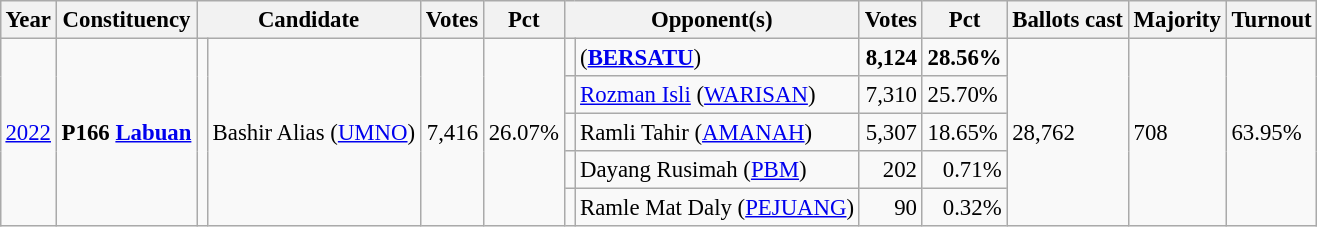<table class="wikitable" style="margin:0.5em ; font-size:95%">
<tr>
<th>Year</th>
<th>Constituency</th>
<th colspan=2>Candidate</th>
<th>Votes</th>
<th>Pct</th>
<th colspan=2>Opponent(s)</th>
<th>Votes</th>
<th>Pct</th>
<th>Ballots cast</th>
<th>Majority</th>
<th>Turnout</th>
</tr>
<tr>
<td rowspan=5><a href='#'>2022</a></td>
<td rowspan=5><strong>P166 <a href='#'>Labuan</a></strong></td>
<td rowspan=5 ></td>
<td rowspan=5>Bashir Alias (<a href='#'>UMNO</a>)</td>
<td rowspan=5 align="right">7,416</td>
<td rowspan=5>26.07%</td>
<td bgcolor=></td>
<td> (<a href='#'><strong>BERSATU</strong></a>)</td>
<td align="right"><strong>8,124</strong></td>
<td><strong>28.56%</strong></td>
<td rowspan=5>28,762</td>
<td rowspan=5>708</td>
<td rowspan=5>63.95%</td>
</tr>
<tr>
<td></td>
<td><a href='#'>Rozman Isli</a> (<a href='#'>WARISAN</a>)</td>
<td align=right>7,310</td>
<td>25.70%</td>
</tr>
<tr>
<td></td>
<td>Ramli Tahir (<a href='#'>AMANAH</a>)</td>
<td align=right>5,307</td>
<td>18.65%</td>
</tr>
<tr>
<td bgcolor=></td>
<td>Dayang Rusimah (<a href='#'>PBM</a>)</td>
<td align=right>202</td>
<td align=right>0.71%</td>
</tr>
<tr>
<td bgcolor=></td>
<td>Ramle Mat Daly (<a href='#'>PEJUANG</a>)</td>
<td align=right>90</td>
<td align=right>0.32%</td>
</tr>
</table>
